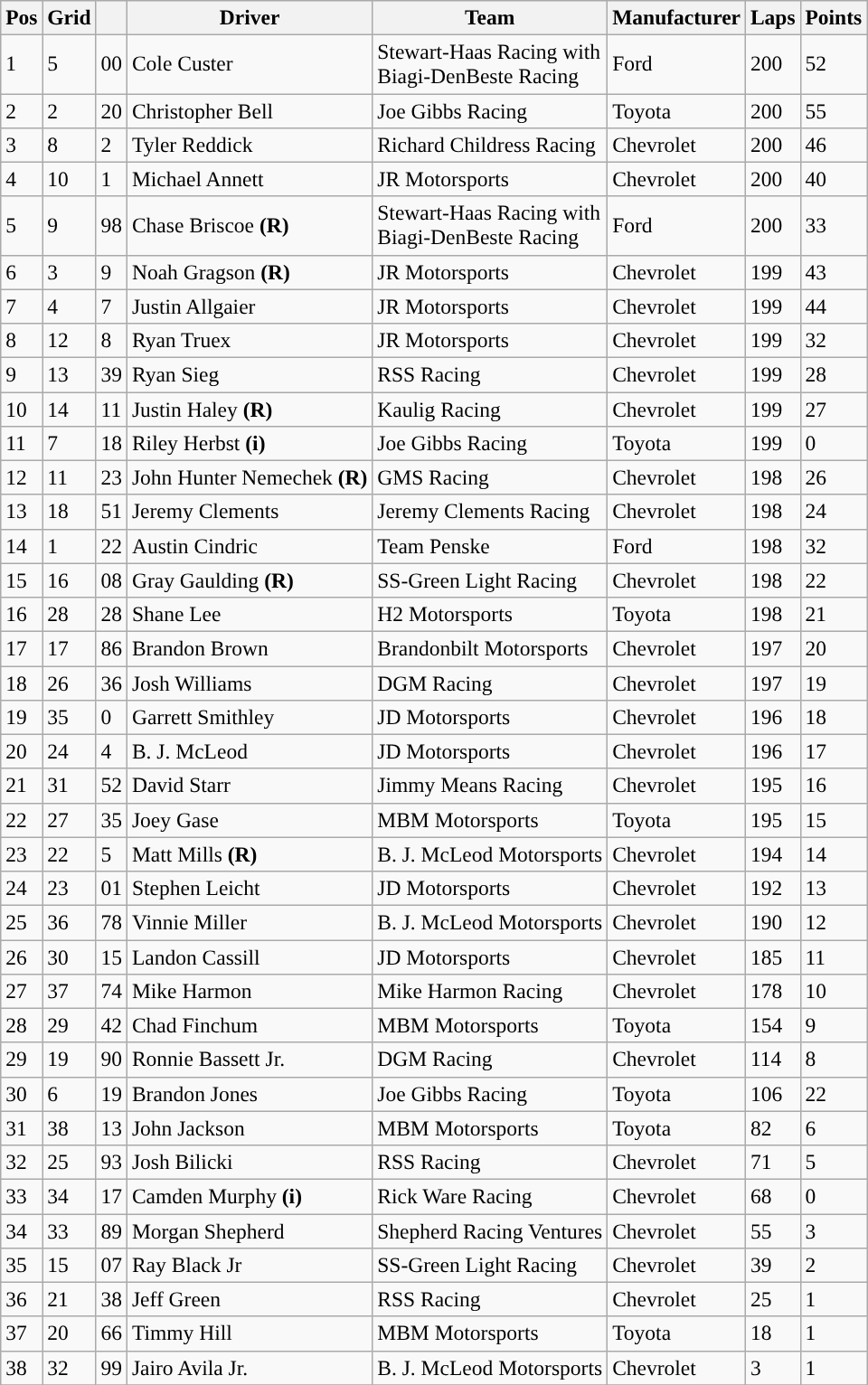<table class="wikitable" style="font-size:98%">
<tr>
<th>Pos</th>
<th>Grid</th>
<th></th>
<th>Driver</th>
<th>Team</th>
<th>Manufacturer</th>
<th>Laps</th>
<th>Points</th>
</tr>
<tr>
<td>1</td>
<td>5</td>
<td>00</td>
<td>Cole Custer</td>
<td>Stewart-Haas Racing with <br> Biagi-DenBeste Racing</td>
<td>Ford</td>
<td>200</td>
<td>52</td>
</tr>
<tr>
<td>2</td>
<td>2</td>
<td>20</td>
<td>Christopher Bell</td>
<td>Joe Gibbs Racing</td>
<td>Toyota</td>
<td>200</td>
<td>55</td>
</tr>
<tr>
<td>3</td>
<td>8</td>
<td>2</td>
<td>Tyler Reddick</td>
<td>Richard Childress Racing</td>
<td>Chevrolet</td>
<td>200</td>
<td>46</td>
</tr>
<tr>
<td>4</td>
<td>10</td>
<td>1</td>
<td>Michael Annett</td>
<td>JR Motorsports</td>
<td>Chevrolet</td>
<td>200</td>
<td>40</td>
</tr>
<tr>
<td>5</td>
<td>9</td>
<td>98</td>
<td>Chase Briscoe <strong>(R)</strong></td>
<td>Stewart-Haas Racing with <br> Biagi-DenBeste Racing</td>
<td>Ford</td>
<td>200</td>
<td>33</td>
</tr>
<tr>
<td>6</td>
<td>3</td>
<td>9</td>
<td>Noah Gragson <strong>(R)</strong></td>
<td>JR Motorsports</td>
<td>Chevrolet</td>
<td>199</td>
<td>43</td>
</tr>
<tr>
<td>7</td>
<td>4</td>
<td>7</td>
<td>Justin Allgaier</td>
<td>JR Motorsports</td>
<td>Chevrolet</td>
<td>199</td>
<td>44</td>
</tr>
<tr>
<td>8</td>
<td>12</td>
<td>8</td>
<td>Ryan Truex</td>
<td>JR Motorsports</td>
<td>Chevrolet</td>
<td>199</td>
<td>32</td>
</tr>
<tr>
<td>9</td>
<td>13</td>
<td>39</td>
<td>Ryan Sieg</td>
<td>RSS Racing</td>
<td>Chevrolet</td>
<td>199</td>
<td>28</td>
</tr>
<tr>
<td>10</td>
<td>14</td>
<td>11</td>
<td>Justin Haley <strong>(R)</strong></td>
<td>Kaulig Racing</td>
<td>Chevrolet</td>
<td>199</td>
<td>27</td>
</tr>
<tr>
<td>11</td>
<td>7</td>
<td>18</td>
<td>Riley Herbst <strong>(i)</strong></td>
<td>Joe Gibbs Racing</td>
<td>Toyota</td>
<td>199</td>
<td>0</td>
</tr>
<tr>
<td>12</td>
<td>11</td>
<td>23</td>
<td>John Hunter Nemechek <strong>(R)</strong></td>
<td>GMS Racing</td>
<td>Chevrolet</td>
<td>198</td>
<td>26</td>
</tr>
<tr>
<td>13</td>
<td>18</td>
<td>51</td>
<td>Jeremy Clements</td>
<td>Jeremy Clements Racing</td>
<td>Chevrolet</td>
<td>198</td>
<td>24</td>
</tr>
<tr>
<td>14</td>
<td>1</td>
<td>22</td>
<td>Austin Cindric</td>
<td>Team Penske</td>
<td>Ford</td>
<td>198</td>
<td>32</td>
</tr>
<tr>
<td>15</td>
<td>16</td>
<td>08</td>
<td>Gray Gaulding <strong>(R)</strong></td>
<td>SS-Green Light Racing</td>
<td>Chevrolet</td>
<td>198</td>
<td>22</td>
</tr>
<tr>
<td>16</td>
<td>28</td>
<td>28</td>
<td>Shane Lee</td>
<td>H2 Motorsports</td>
<td>Toyota</td>
<td>198</td>
<td>21</td>
</tr>
<tr>
<td>17</td>
<td>17</td>
<td>86</td>
<td>Brandon Brown</td>
<td>Brandonbilt Motorsports</td>
<td>Chevrolet</td>
<td>197</td>
<td>20</td>
</tr>
<tr>
<td>18</td>
<td>26</td>
<td>36</td>
<td>Josh Williams</td>
<td>DGM Racing</td>
<td>Chevrolet</td>
<td>197</td>
<td>19</td>
</tr>
<tr>
<td>19</td>
<td>35</td>
<td>0</td>
<td>Garrett Smithley</td>
<td>JD Motorsports</td>
<td>Chevrolet</td>
<td>196</td>
<td>18</td>
</tr>
<tr>
<td>20</td>
<td>24</td>
<td>4</td>
<td>B. J. McLeod</td>
<td>JD Motorsports</td>
<td>Chevrolet</td>
<td>196</td>
<td>17</td>
</tr>
<tr>
<td>21</td>
<td>31</td>
<td>52</td>
<td>David Starr</td>
<td>Jimmy Means Racing</td>
<td>Chevrolet</td>
<td>195</td>
<td>16</td>
</tr>
<tr>
<td>22</td>
<td>27</td>
<td>35</td>
<td>Joey Gase</td>
<td>MBM Motorsports</td>
<td>Toyota</td>
<td>195</td>
<td>15</td>
</tr>
<tr>
<td>23</td>
<td>22</td>
<td>5</td>
<td>Matt Mills <strong>(R)</strong></td>
<td>B. J. McLeod Motorsports</td>
<td>Chevrolet</td>
<td>194</td>
<td>14</td>
</tr>
<tr>
<td>24</td>
<td>23</td>
<td>01</td>
<td>Stephen Leicht</td>
<td>JD Motorsports</td>
<td>Chevrolet</td>
<td>192</td>
<td>13</td>
</tr>
<tr>
<td>25</td>
<td>36</td>
<td>78</td>
<td>Vinnie Miller</td>
<td>B. J. McLeod Motorsports</td>
<td>Chevrolet</td>
<td>190</td>
<td>12</td>
</tr>
<tr>
<td>26</td>
<td>30</td>
<td>15</td>
<td>Landon Cassill</td>
<td>JD Motorsports</td>
<td>Chevrolet</td>
<td>185</td>
<td>11</td>
</tr>
<tr>
<td>27</td>
<td>37</td>
<td>74</td>
<td>Mike Harmon</td>
<td>Mike Harmon Racing</td>
<td>Chevrolet</td>
<td>178</td>
<td>10</td>
</tr>
<tr>
<td>28</td>
<td>29</td>
<td>42</td>
<td>Chad Finchum</td>
<td>MBM Motorsports</td>
<td>Toyota</td>
<td>154</td>
<td>9</td>
</tr>
<tr>
<td>29</td>
<td>19</td>
<td>90</td>
<td>Ronnie Bassett Jr.</td>
<td>DGM Racing</td>
<td>Chevrolet</td>
<td>114</td>
<td>8</td>
</tr>
<tr>
<td>30</td>
<td>6</td>
<td>19</td>
<td>Brandon Jones</td>
<td>Joe Gibbs Racing</td>
<td>Toyota</td>
<td>106</td>
<td>22</td>
</tr>
<tr>
<td>31</td>
<td>38</td>
<td>13</td>
<td>John Jackson</td>
<td>MBM Motorsports</td>
<td>Toyota</td>
<td>82</td>
<td>6</td>
</tr>
<tr>
<td>32</td>
<td>25</td>
<td>93</td>
<td>Josh Bilicki</td>
<td>RSS Racing</td>
<td>Chevrolet</td>
<td>71</td>
<td>5</td>
</tr>
<tr>
<td>33</td>
<td>34</td>
<td>17</td>
<td>Camden Murphy <strong>(i)</strong></td>
<td>Rick Ware Racing</td>
<td>Chevrolet</td>
<td>68</td>
<td>0</td>
</tr>
<tr>
<td>34</td>
<td>33</td>
<td>89</td>
<td>Morgan Shepherd</td>
<td>Shepherd Racing Ventures</td>
<td>Chevrolet</td>
<td>55</td>
<td>3</td>
</tr>
<tr>
<td>35</td>
<td>15</td>
<td>07</td>
<td>Ray Black Jr</td>
<td>SS-Green Light Racing</td>
<td>Chevrolet</td>
<td>39</td>
<td>2</td>
</tr>
<tr>
<td>36</td>
<td>21</td>
<td>38</td>
<td>Jeff Green</td>
<td>RSS Racing</td>
<td>Chevrolet</td>
<td>25</td>
<td>1</td>
</tr>
<tr>
<td>37</td>
<td>20</td>
<td>66</td>
<td>Timmy Hill</td>
<td>MBM Motorsports</td>
<td>Toyota</td>
<td>18</td>
<td>1</td>
</tr>
<tr>
<td>38</td>
<td>32</td>
<td>99</td>
<td>Jairo Avila Jr.</td>
<td>B. J. McLeod Motorsports</td>
<td>Chevrolet</td>
<td>3</td>
<td>1</td>
</tr>
<tr>
</tr>
</table>
